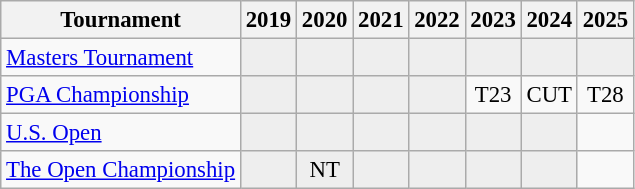<table class="wikitable" style="font-size:95%;text-align:center;">
<tr>
<th>Tournament</th>
<th>2019</th>
<th>2020</th>
<th>2021</th>
<th>2022</th>
<th>2023</th>
<th>2024</th>
<th>2025</th>
</tr>
<tr>
<td align=left><a href='#'>Masters Tournament</a></td>
<td style="background:#eeeeee;"></td>
<td style="background:#eeeeee;"></td>
<td style="background:#eeeeee;"></td>
<td style="background:#eeeeee;"></td>
<td style="background:#eeeeee;"></td>
<td style="background:#eeeeee;"></td>
<td style="background:#eeeeee;"></td>
</tr>
<tr>
<td align=left><a href='#'>PGA Championship</a></td>
<td style="background:#eeeeee;"></td>
<td style="background:#eeeeee;"></td>
<td style="background:#eeeeee;"></td>
<td style="background:#eeeeee;"></td>
<td>T23</td>
<td>CUT</td>
<td>T28</td>
</tr>
<tr>
<td align=left><a href='#'>U.S. Open</a></td>
<td style="background:#eeeeee;"></td>
<td style="background:#eeeeee;"></td>
<td style="background:#eeeeee;"></td>
<td style="background:#eeeeee;"></td>
<td style="background:#eeeeee;"></td>
<td style="background:#eeeeee;"></td>
<td></td>
</tr>
<tr>
<td align=left><a href='#'>The Open Championship</a></td>
<td style="background:#eeeeee;"></td>
<td style="background:#eeeeee;">NT</td>
<td style="background:#eeeeee;"></td>
<td style="background:#eeeeee;"></td>
<td style="background:#eeeeee;"></td>
<td style="background:#eeeeee;"></td>
<td></td>
</tr>
</table>
